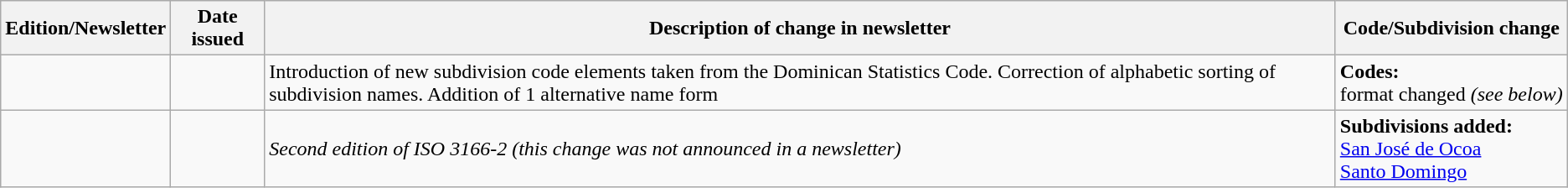<table class="wikitable">
<tr>
<th>Edition/Newsletter</th>
<th>Date issued</th>
<th>Description of change in newsletter</th>
<th>Code/Subdivision change</th>
</tr>
<tr>
<td id="I-1"></td>
<td></td>
<td>Introduction of new subdivision code elements taken from the Dominican Statistics Code. Correction of alphabetic sorting of subdivision names. Addition of 1 alternative name form</td>
<td style=white-space:nowrap><strong>Codes:</strong><br> format changed <em>(see below)</em></td>
</tr>
<tr>
<td id="II"></td>
<td></td>
<td><em>Second edition of ISO 3166-2 (this change was not announced in a newsletter)</em></td>
<td style=white-space:nowrap><strong>Subdivisions added:</strong><br>  <a href='#'>San José de Ocoa</a><br>  <a href='#'>Santo Domingo</a></td>
</tr>
</table>
